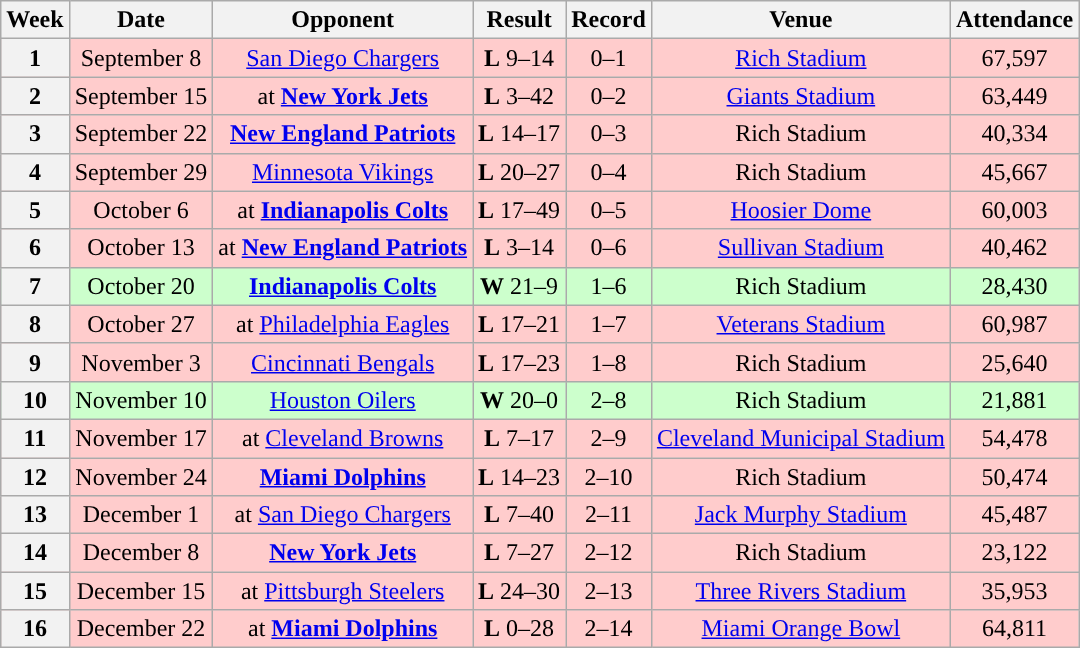<table class="wikitable" style="text-align:center">
<tr>
<th>Week</th>
<th>Date</th>
<th>Opponent</th>
<th>Result</th>
<th>Record</th>
<th>Venue</th>
<th>Attendance</th>
</tr>
<tr style="background:#fcc">
<th>1</th>
<td>September 8</td>
<td><a href='#'>San Diego Chargers</a></td>
<td><strong>L</strong> 9–14</td>
<td>0–1</td>
<td><a href='#'>Rich Stadium</a></td>
<td>67,597</td>
</tr>
<tr style="background:#fcc">
<th>2</th>
<td>September 15</td>
<td>at <strong><a href='#'>New York Jets</a></strong></td>
<td><strong>L</strong> 3–42</td>
<td>0–2</td>
<td><a href='#'>Giants Stadium</a></td>
<td>63,449</td>
</tr>
<tr style="background:#fcc">
<th>3</th>
<td>September 22</td>
<td><strong><a href='#'>New England Patriots</a></strong></td>
<td><strong>L</strong> 14–17</td>
<td>0–3</td>
<td>Rich Stadium</td>
<td>40,334</td>
</tr>
<tr style="background:#fcc">
<th>4</th>
<td>September 29</td>
<td><a href='#'>Minnesota Vikings</a></td>
<td><strong>L</strong> 20–27</td>
<td>0–4</td>
<td>Rich Stadium</td>
<td>45,667</td>
</tr>
<tr style="background:#fcc">
<th>5</th>
<td>October 6</td>
<td>at <strong><a href='#'>Indianapolis Colts</a></strong></td>
<td><strong>L</strong> 17–49</td>
<td>0–5</td>
<td><a href='#'>Hoosier Dome</a></td>
<td>60,003</td>
</tr>
<tr style="background:#fcc">
<th>6</th>
<td>October 13</td>
<td>at <strong><a href='#'>New England Patriots</a></strong></td>
<td><strong>L</strong> 3–14</td>
<td>0–6</td>
<td><a href='#'>Sullivan Stadium</a></td>
<td>40,462</td>
</tr>
<tr style="background:#cfc">
<th>7</th>
<td>October 20</td>
<td><strong><a href='#'>Indianapolis Colts</a></strong></td>
<td><strong>W</strong> 21–9</td>
<td>1–6</td>
<td>Rich Stadium</td>
<td>28,430</td>
</tr>
<tr style="background:#fcc">
<th>8</th>
<td>October 27</td>
<td>at <a href='#'>Philadelphia Eagles</a></td>
<td><strong>L</strong> 17–21</td>
<td>1–7</td>
<td><a href='#'>Veterans Stadium</a></td>
<td>60,987</td>
</tr>
<tr style="background:#fcc">
<th>9</th>
<td>November 3</td>
<td><a href='#'>Cincinnati Bengals</a></td>
<td><strong>L</strong> 17–23</td>
<td>1–8</td>
<td>Rich Stadium</td>
<td>25,640</td>
</tr>
<tr style="background:#cfc">
<th>10</th>
<td>November 10</td>
<td><a href='#'>Houston Oilers</a></td>
<td><strong>W</strong> 20–0</td>
<td>2–8</td>
<td>Rich Stadium</td>
<td>21,881</td>
</tr>
<tr style="background:#fcc">
<th>11</th>
<td>November 17</td>
<td>at <a href='#'>Cleveland Browns</a></td>
<td><strong>L</strong> 7–17</td>
<td>2–9</td>
<td><a href='#'>Cleveland Municipal Stadium</a></td>
<td>54,478</td>
</tr>
<tr style="background:#fcc">
<th>12</th>
<td>November 24</td>
<td><strong><a href='#'>Miami Dolphins</a></strong></td>
<td><strong>L</strong> 14–23</td>
<td>2–10</td>
<td>Rich Stadium</td>
<td>50,474</td>
</tr>
<tr style="background:#fcc">
<th>13</th>
<td>December 1</td>
<td>at <a href='#'>San Diego Chargers</a></td>
<td><strong>L</strong> 7–40</td>
<td>2–11</td>
<td><a href='#'>Jack Murphy Stadium</a></td>
<td>45,487</td>
</tr>
<tr style="background:#fcc">
<th>14</th>
<td>December 8</td>
<td><strong><a href='#'>New York Jets</a></strong></td>
<td><strong>L</strong> 7–27</td>
<td>2–12</td>
<td>Rich Stadium</td>
<td>23,122</td>
</tr>
<tr style="background:#fcc">
<th>15</th>
<td>December 15</td>
<td>at <a href='#'>Pittsburgh Steelers</a></td>
<td><strong>L</strong> 24–30</td>
<td>2–13</td>
<td><a href='#'>Three Rivers Stadium</a></td>
<td>35,953</td>
</tr>
<tr style="background:#fcc">
<th>16</th>
<td>December 22</td>
<td>at <strong><a href='#'>Miami Dolphins</a></strong></td>
<td><strong>L</strong> 0–28</td>
<td>2–14</td>
<td><a href='#'>Miami Orange Bowl</a></td>
<td>64,811</td>
</tr>
</table>
